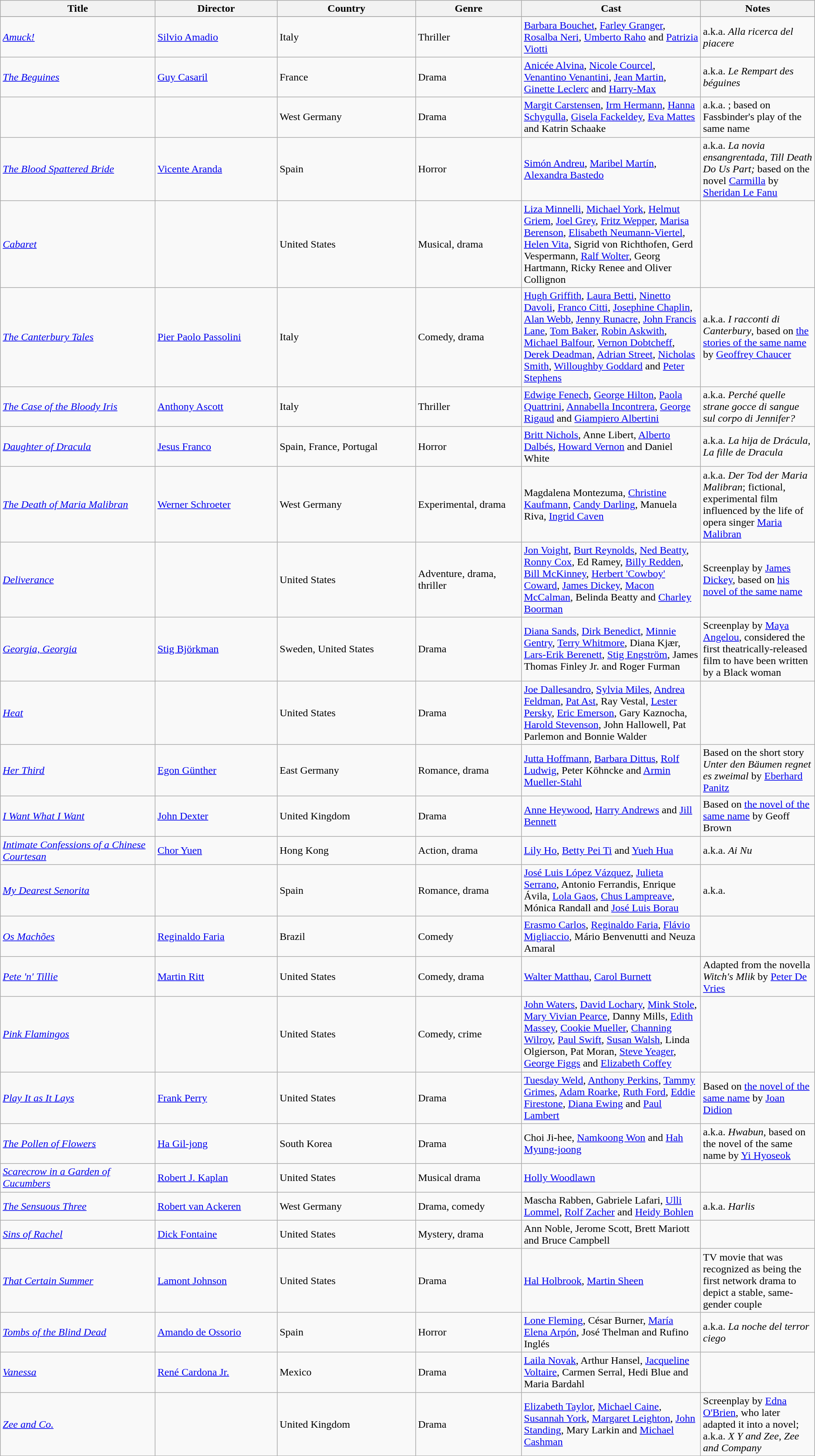<table class="wikitable sortable">
<tr>
<th width="19%">Title</th>
<th width="15%">Director</th>
<th width="17%">Country</th>
<th width="13%">Genre</th>
<th width="22%">Cast</th>
<th width="36%">Notes</th>
</tr>
<tr valign="top">
</tr>
<tr>
<td><em><a href='#'>Amuck!</a></em></td>
<td><a href='#'>Silvio Amadio</a></td>
<td>Italy</td>
<td>Thriller</td>
<td><a href='#'>Barbara Bouchet</a>, <a href='#'>Farley Granger</a>, <a href='#'>Rosalba Neri</a>, <a href='#'>Umberto Raho</a> and <a href='#'>Patrizia Viotti</a></td>
<td>a.k.a. <em>Alla ricerca del piacere</em></td>
</tr>
<tr>
<td><em><a href='#'>The Beguines</a></em></td>
<td><a href='#'>Guy Casaril</a></td>
<td>France</td>
<td>Drama</td>
<td><a href='#'>Anicée Alvina</a>, <a href='#'>Nicole Courcel</a>, <a href='#'>Venantino Venantini</a>, <a href='#'>Jean Martin</a>, <a href='#'>Ginette Leclerc</a> and <a href='#'>Harry-Max</a></td>
<td>a.k.a. <em>Le Rempart des béguines</em></td>
</tr>
<tr>
<td></td>
<td></td>
<td>West Germany</td>
<td>Drama</td>
<td><a href='#'>Margit Carstensen</a>, <a href='#'>Irm Hermann</a>, <a href='#'>Hanna Schygulla</a>, <a href='#'>Gisela Fackeldey</a>, <a href='#'>Eva Mattes</a> and Katrin Schaake</td>
<td>a.k.a. ; based on Fassbinder's play of the same name</td>
</tr>
<tr>
<td><em><a href='#'>The Blood Spattered Bride</a></em></td>
<td><a href='#'>Vicente Aranda</a></td>
<td>Spain</td>
<td>Horror</td>
<td><a href='#'>Simón Andreu</a>, <a href='#'>Maribel Martín</a>, <a href='#'>Alexandra Bastedo</a></td>
<td>a.k.a. <em>La novia ensangrentada</em>, <em>Till Death Do Us Part;</em> based on the novel <a href='#'>Carmilla</a> by <a href='#'>Sheridan Le Fanu</a></td>
</tr>
<tr>
<td><em><a href='#'>Cabaret</a></em></td>
<td></td>
<td>United States</td>
<td>Musical, drama</td>
<td><a href='#'>Liza Minnelli</a>, <a href='#'>Michael York</a>, <a href='#'>Helmut Griem</a>, <a href='#'>Joel Grey</a>, <a href='#'>Fritz Wepper</a>, <a href='#'>Marisa Berenson</a>, <a href='#'>Elisabeth Neumann-Viertel</a>, <a href='#'>Helen Vita</a>, Sigrid von Richthofen, Gerd Vespermann, <a href='#'>Ralf Wolter</a>, Georg Hartmann, Ricky Renee and Oliver Collignon</td>
<td></td>
</tr>
<tr>
<td><a href='#'><em>The Canterbury Tales</em></a></td>
<td><a href='#'>Pier Paolo Passolini</a></td>
<td>Italy</td>
<td>Comedy, drama</td>
<td><a href='#'>Hugh Griffith</a>, <a href='#'>Laura Betti</a>, <a href='#'>Ninetto Davoli</a>, <a href='#'>Franco Citti</a>, <a href='#'>Josephine Chaplin</a>, <a href='#'>Alan Webb</a>, <a href='#'>Jenny Runacre</a>, <a href='#'>John Francis Lane</a>, <a href='#'>Tom Baker</a>, <a href='#'>Robin Askwith</a>, <a href='#'>Michael Balfour</a>, <a href='#'>Vernon Dobtcheff</a>, <a href='#'>Derek Deadman</a>, <a href='#'>Adrian Street</a>, <a href='#'>Nicholas Smith</a>, <a href='#'>Willoughby Goddard</a> and <a href='#'>Peter Stephens</a></td>
<td>a.k.a. <em>I racconti di Canterbury</em>, based on <a href='#'>the stories of the same name</a> by <a href='#'>Geoffrey Chaucer</a></td>
</tr>
<tr>
<td><em><a href='#'>The Case of the Bloody Iris</a></em></td>
<td><a href='#'>Anthony Ascott</a></td>
<td>Italy</td>
<td>Thriller</td>
<td><a href='#'>Edwige Fenech</a>, <a href='#'>George Hilton</a>, <a href='#'>Paola Quattrini</a>, <a href='#'>Annabella Incontrera</a>, <a href='#'>George Rigaud</a> and <a href='#'>Giampiero Albertini</a></td>
<td>a.k.a. <em>Perché quelle strane gocce di sangue sul corpo di Jennifer?</em></td>
</tr>
<tr>
<td><em><a href='#'>Daughter of Dracula</a></em></td>
<td><a href='#'>Jesus Franco</a></td>
<td>Spain, France, Portugal</td>
<td>Horror</td>
<td><a href='#'>Britt Nichols</a>, Anne Libert, <a href='#'>Alberto Dalbés</a>, <a href='#'>Howard Vernon</a> and Daniel White</td>
<td>a.k.a. <em>La hija de Drácula</em>, <em>La fille de Dracula</em></td>
</tr>
<tr>
<td><em><a href='#'>The Death of Maria Malibran</a></em></td>
<td><a href='#'>Werner Schroeter</a></td>
<td>West Germany</td>
<td>Experimental, drama</td>
<td>Magdalena Montezuma, <a href='#'>Christine Kaufmann</a>, <a href='#'>Candy Darling</a>, Manuela Riva, <a href='#'>Ingrid Caven</a></td>
<td>a.k.a. <em>Der Tod der Maria Malibran</em>; fictional, experimental film influenced by the life of opera singer <a href='#'>Maria Malibran</a></td>
</tr>
<tr>
<td><em><a href='#'>Deliverance</a></em></td>
<td></td>
<td>United States</td>
<td>Adventure, drama, thriller</td>
<td><a href='#'>Jon Voight</a>, <a href='#'>Burt Reynolds</a>, <a href='#'>Ned Beatty</a>, <a href='#'>Ronny Cox</a>, Ed Ramey, <a href='#'>Billy Redden</a>, <a href='#'>Bill McKinney</a>, <a href='#'>Herbert 'Cowboy' Coward</a>, <a href='#'>James Dickey</a>, <a href='#'>Macon McCalman</a>, Belinda Beatty and <a href='#'>Charley Boorman</a></td>
<td>Screenplay by <a href='#'>James Dickey</a>, based on <a href='#'>his novel of the same name</a></td>
</tr>
<tr>
<td><em><a href='#'>Georgia, Georgia</a></em></td>
<td><a href='#'>Stig Björkman</a></td>
<td>Sweden, United States</td>
<td>Drama</td>
<td><a href='#'>Diana Sands</a>, <a href='#'>Dirk Benedict</a>, <a href='#'>Minnie Gentry</a>, <a href='#'>Terry Whitmore</a>, Diana Kjær, <a href='#'>Lars-Erik Berenett</a>, <a href='#'>Stig Engström</a>, James Thomas Finley Jr. and Roger Furman</td>
<td>Screenplay by <a href='#'>Maya Angelou</a>, considered the first theatrically-released film to have been written by a Black woman</td>
</tr>
<tr>
<td><em><a href='#'>Heat</a></em></td>
<td></td>
<td>United States</td>
<td>Drama</td>
<td><a href='#'>Joe Dallesandro</a>, <a href='#'>Sylvia Miles</a>, <a href='#'>Andrea Feldman</a>, <a href='#'>Pat Ast</a>, Ray Vestal, <a href='#'>Lester Persky</a>, <a href='#'>Eric Emerson</a>, Gary Kaznocha, <a href='#'>Harold Stevenson</a>, John Hallowell, Pat Parlemon and Bonnie Walder</td>
<td></td>
</tr>
<tr>
<td><em><a href='#'>Her Third</a></em></td>
<td><a href='#'>Egon Günther</a></td>
<td>East Germany</td>
<td>Romance, drama</td>
<td><a href='#'>Jutta Hoffmann</a>, <a href='#'>Barbara Dittus</a>, <a href='#'>Rolf Ludwig</a>, Peter Köhncke and <a href='#'>Armin Mueller-Stahl</a></td>
<td>Based on the short story <em>Unter den Bäumen regnet es zweimal</em> by <a href='#'>Eberhard Panitz</a></td>
</tr>
<tr>
<td><em><a href='#'>I Want What I Want</a></em></td>
<td><a href='#'>John Dexter</a></td>
<td>United Kingdom</td>
<td>Drama</td>
<td><a href='#'>Anne Heywood</a>, <a href='#'>Harry Andrews</a> and <a href='#'>Jill Bennett</a></td>
<td>Based on <a href='#'>the novel of the same name</a> by Geoff Brown</td>
</tr>
<tr>
<td><em><a href='#'>Intimate Confessions of a Chinese Courtesan</a></em></td>
<td><a href='#'>Chor Yuen</a></td>
<td>Hong Kong</td>
<td>Action, drama</td>
<td><a href='#'>Lily Ho</a>, <a href='#'>Betty Pei Ti</a> and <a href='#'>Yueh Hua</a></td>
<td>a.k.a. <em>Ai Nu</em></td>
</tr>
<tr>
<td><em><a href='#'>My Dearest Senorita</a></em></td>
<td></td>
<td>Spain</td>
<td>Romance, drama</td>
<td><a href='#'>José Luis López Vázquez</a>, <a href='#'>Julieta Serrano</a>, Antonio Ferrandis, Enrique Ávila, <a href='#'>Lola Gaos</a>, <a href='#'>Chus Lampreave</a>, Mónica Randall and <a href='#'>José Luis Borau</a></td>
<td>a.k.a. </td>
</tr>
<tr>
<td><em><a href='#'>Os Machões</a></em></td>
<td><a href='#'>Reginaldo Faria</a></td>
<td>Brazil</td>
<td>Comedy</td>
<td><a href='#'>Erasmo Carlos</a>, <a href='#'>Reginaldo Faria</a>, <a href='#'>Flávio Migliaccio</a>, Mário Benvenutti and Neuza Amaral</td>
<td></td>
</tr>
<tr>
<td><em><a href='#'>Pete 'n' Tillie</a></em></td>
<td><a href='#'>Martin Ritt</a></td>
<td>United States</td>
<td>Comedy, drama</td>
<td><a href='#'>Walter Matthau</a>, <a href='#'>Carol Burnett</a></td>
<td>Adapted from the novella <em>Witch's Mlik</em> by <a href='#'>Peter De Vries</a></td>
</tr>
<tr>
<td><em><a href='#'>Pink Flamingos</a></em></td>
<td></td>
<td>United States</td>
<td>Comedy, crime</td>
<td><a href='#'>John Waters</a>, <a href='#'>David Lochary</a>, <a href='#'>Mink Stole</a>, <a href='#'>Mary Vivian Pearce</a>,  Danny Mills, <a href='#'>Edith Massey</a>, <a href='#'>Cookie Mueller</a>, <a href='#'>Channing Wilroy</a>, <a href='#'>Paul Swift</a>, <a href='#'>Susan Walsh</a>, Linda Olgierson, Pat Moran, <a href='#'>Steve Yeager</a>, <a href='#'>George Figgs</a> and <a href='#'>Elizabeth Coffey</a></td>
<td></td>
</tr>
<tr>
<td><a href='#'><em>Play It as It Lays</em></a></td>
<td><a href='#'>Frank Perry</a></td>
<td>United States</td>
<td>Drama</td>
<td><a href='#'>Tuesday Weld</a>, <a href='#'>Anthony Perkins</a>, <a href='#'>Tammy Grimes</a>, <a href='#'>Adam Roarke</a>, <a href='#'>Ruth Ford</a>, <a href='#'>Eddie Firestone</a>, <a href='#'>Diana Ewing</a> and <a href='#'>Paul Lambert</a></td>
<td>Based on <a href='#'>the novel of the same name</a> by <a href='#'>Joan Didion</a></td>
</tr>
<tr>
<td><em><a href='#'>The Pollen of Flowers</a></em></td>
<td><a href='#'>Ha Gil-jong</a></td>
<td>South Korea</td>
<td>Drama</td>
<td>Choi Ji-hee, <a href='#'>Namkoong Won</a> and <a href='#'>Hah Myung-joong</a></td>
<td>a.k.a. <em>Hwabun</em>, based on the novel of the same name by <a href='#'>Yi Hyoseok</a></td>
</tr>
<tr>
<td><em><a href='#'>Scarecrow in a Garden of Cucumbers</a></em></td>
<td><a href='#'>Robert J. Kaplan</a></td>
<td>United States</td>
<td>Musical drama</td>
<td><a href='#'>Holly Woodlawn</a></td>
<td></td>
</tr>
<tr>
<td><em><a href='#'>The Sensuous Three</a></em></td>
<td><a href='#'>Robert van Ackeren</a></td>
<td>West Germany</td>
<td>Drama, comedy</td>
<td>Mascha Rabben, Gabriele Lafari, <a href='#'>Ulli Lommel</a>, <a href='#'>Rolf Zacher</a> and <a href='#'>Heidy Bohlen</a></td>
<td>a.k.a. <em>Harlis</em></td>
</tr>
<tr>
<td><em><a href='#'>Sins of Rachel</a></em></td>
<td><a href='#'>Dick Fontaine</a></td>
<td>United States</td>
<td>Mystery, drama</td>
<td>Ann Noble, Jerome Scott, Brett Mariott and Bruce Campbell</td>
<td></td>
</tr>
<tr>
<td><em><a href='#'>That Certain Summer</a></em></td>
<td><a href='#'>Lamont Johnson</a></td>
<td>United States</td>
<td>Drama</td>
<td><a href='#'>Hal Holbrook</a>, <a href='#'>Martin Sheen</a></td>
<td>TV movie that was recognized as being the first network drama to depict a stable, same-gender couple</td>
</tr>
<tr>
<td><em><a href='#'>Tombs of the Blind Dead</a></em></td>
<td><a href='#'>Amando de Ossorio</a></td>
<td>Spain</td>
<td>Horror</td>
<td><a href='#'>Lone Fleming</a>, César Burner, <a href='#'>María Elena Arpón</a>, José Thelman and Rufino Inglés</td>
<td>a.k.a. <em>La noche del terror ciego</em></td>
</tr>
<tr>
<td><em><a href='#'>Vanessa</a></em></td>
<td><a href='#'>René Cardona Jr.</a></td>
<td>Mexico</td>
<td>Drama</td>
<td><a href='#'>Laila Novak</a>, Arthur Hansel, <a href='#'>Jacqueline Voltaire</a>, Carmen Serral, Hedi Blue and Maria Bardahl</td>
<td></td>
</tr>
<tr>
<td><em><a href='#'>Zee and Co.</a></em></td>
<td></td>
<td>United Kingdom</td>
<td>Drama</td>
<td><a href='#'>Elizabeth Taylor</a>, <a href='#'>Michael Caine</a>, <a href='#'>Susannah York</a>, <a href='#'>Margaret Leighton</a>, <a href='#'>John Standing</a>,  Mary Larkin and <a href='#'>Michael Cashman</a></td>
<td>Screenplay by <a href='#'>Edna O'Brien</a>, who later adapted it into a novel; a.k.a. <em>X Y and Zee,</em> <em>Zee and Company</em></td>
</tr>
</table>
